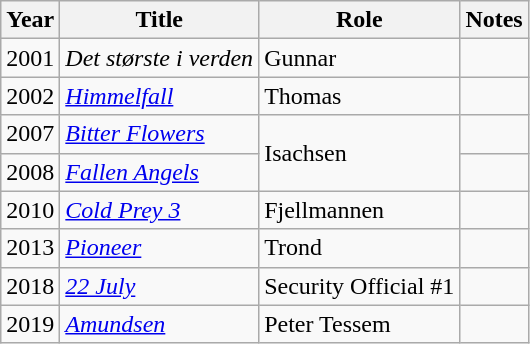<table class="wikitable">
<tr>
<th>Year</th>
<th>Title</th>
<th>Role</th>
<th>Notes</th>
</tr>
<tr>
<td>2001</td>
<td><em>Det største i verden</em></td>
<td>Gunnar</td>
<td></td>
</tr>
<tr>
<td>2002</td>
<td><em><a href='#'>Himmelfall</a></em></td>
<td>Thomas</td>
<td></td>
</tr>
<tr>
<td>2007</td>
<td><em><a href='#'>Bitter Flowers</a></em></td>
<td rowspan="2">Isachsen</td>
<td></td>
</tr>
<tr>
<td>2008</td>
<td><em><a href='#'>Fallen Angels</a></em></td>
<td></td>
</tr>
<tr>
<td>2010</td>
<td><em><a href='#'>Cold Prey 3</a></em></td>
<td>Fjellmannen</td>
<td></td>
</tr>
<tr>
<td>2013</td>
<td><em><a href='#'>Pioneer</a></em></td>
<td>Trond</td>
<td></td>
</tr>
<tr>
<td>2018</td>
<td><em><a href='#'>22 July</a></em></td>
<td>Security Official #1</td>
<td></td>
</tr>
<tr>
<td>2019</td>
<td><em><a href='#'>Amundsen</a></em></td>
<td>Peter Tessem</td>
<td></td>
</tr>
</table>
